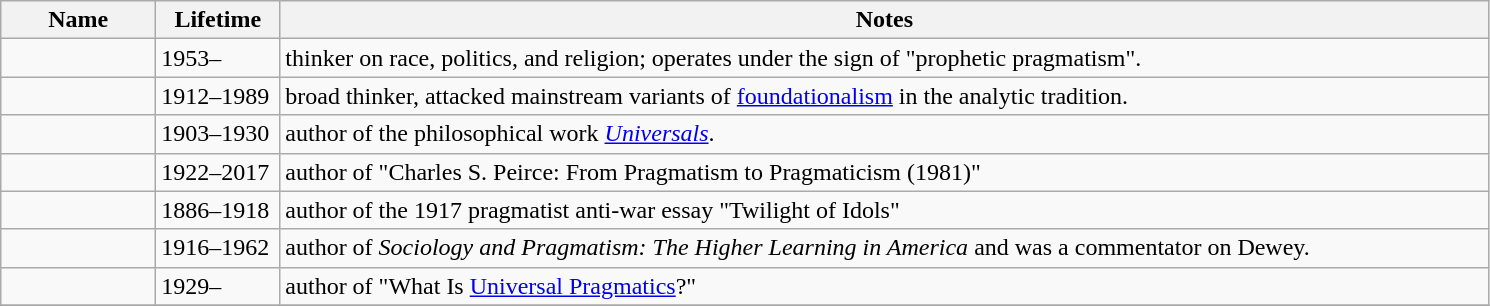<table class="sortable wikitable">
<tr>
<th width="10%">Name</th>
<th width="8%">Lifetime</th>
<th class="unsortable" width="78%">Notes</th>
</tr>
<tr valign="top">
<td></td>
<td>1953–</td>
<td>thinker on race, politics, and religion; operates under the sign of "prophetic pragmatism".</td>
</tr>
<tr>
<td></td>
<td>1912–1989</td>
<td>broad thinker, attacked mainstream variants of <a href='#'>foundationalism</a> in the analytic tradition.</td>
</tr>
<tr>
<td></td>
<td>1903–1930</td>
<td>author of the philosophical work <em><a href='#'>Universals</a></em>.</td>
</tr>
<tr>
<td></td>
<td>1922–2017</td>
<td>author of "Charles S. Peirce: From Pragmatism to Pragmaticism (1981)"</td>
</tr>
<tr>
<td></td>
<td>1886–1918</td>
<td>author of the 1917 pragmatist anti-war essay "Twilight of Idols"</td>
</tr>
<tr>
<td></td>
<td>1916–1962</td>
<td>author of <em>Sociology and Pragmatism: The Higher Learning in America</em> and was a commentator on Dewey.</td>
</tr>
<tr>
<td></td>
<td>1929–</td>
<td>author of "What Is <a href='#'>Universal Pragmatics</a>?"</td>
</tr>
<tr>
</tr>
</table>
